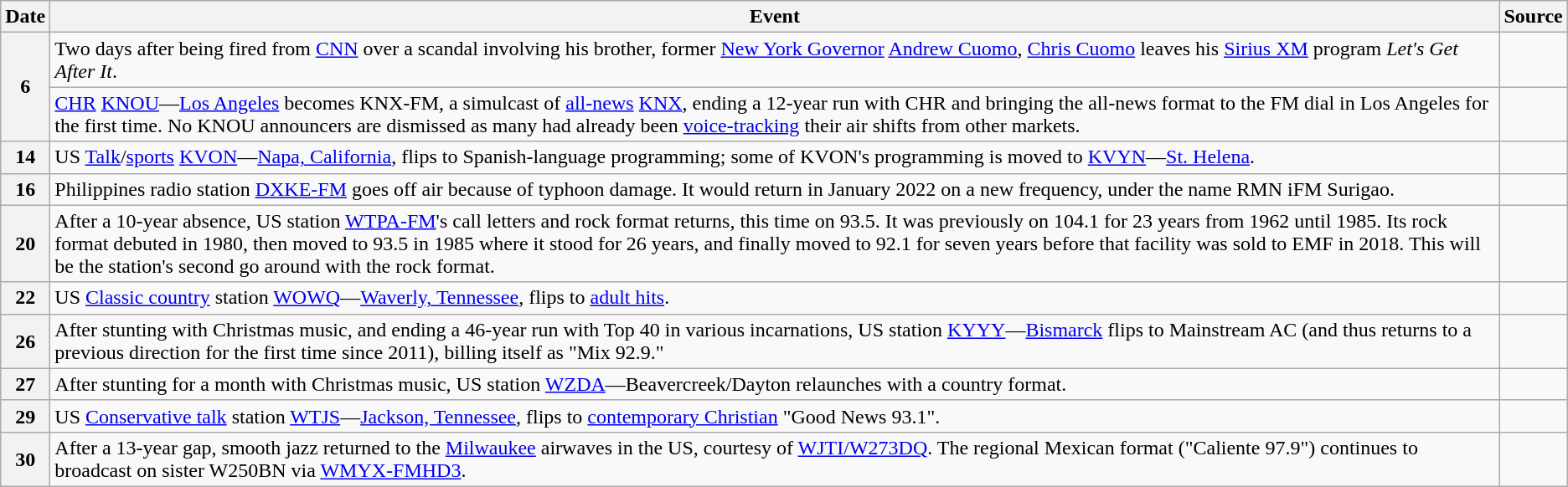<table class=wikitable>
<tr>
<th>Date</th>
<th>Event</th>
<th>Source</th>
</tr>
<tr>
<th rowspan=2>6</th>
<td>Two days after being fired from <a href='#'>CNN</a> over a scandal involving his brother, former <a href='#'>New York Governor</a> <a href='#'>Andrew Cuomo</a>, <a href='#'>Chris Cuomo</a> leaves his <a href='#'>Sirius XM</a> program <em>Let's Get After It</em>.</td>
<td></td>
</tr>
<tr>
<td><a href='#'>CHR</a> <a href='#'>KNOU</a>—<a href='#'>Los Angeles</a> becomes KNX-FM, a simulcast of <a href='#'>all-news</a> <a href='#'>KNX</a>, ending a 12-year run with CHR and bringing the all-news format to the FM dial in Los Angeles for the first time. No KNOU announcers are dismissed as many had already been <a href='#'>voice-tracking</a> their air shifts from other markets.</td>
<td></td>
</tr>
<tr>
<th>14</th>
<td>US <a href='#'>Talk</a>/<a href='#'>sports</a> <a href='#'>KVON</a>—<a href='#'>Napa, California</a>, flips to Spanish-language programming; some of KVON's programming is moved to <a href='#'>KVYN</a>—<a href='#'>St. Helena</a>.</td>
<td></td>
</tr>
<tr>
<th>16</th>
<td>Philippines radio station <a href='#'>DXKE-FM</a> goes off air because of typhoon damage. It would return in January 2022 on a new frequency, under the name RMN iFM Surigao.</td>
<td></td>
</tr>
<tr>
<th>20</th>
<td>After a 10-year absence, US station <a href='#'>WTPA-FM</a>'s call letters and rock format returns, this time on 93.5. It was previously on 104.1 for 23 years from 1962 until 1985. Its rock format debuted in 1980, then moved to 93.5 in 1985 where it stood for 26 years, and finally moved to 92.1 for seven years before that facility was sold to EMF in 2018. This will be the station's second go around with the rock format.</td>
<td></td>
</tr>
<tr>
<th>22</th>
<td>US <a href='#'>Classic country</a> station <a href='#'>WOWQ</a>—<a href='#'>Waverly, Tennessee</a>, flips to <a href='#'>adult hits</a>.</td>
<td></td>
</tr>
<tr>
<th>26</th>
<td>After stunting with Christmas music, and ending a 46-year run with Top 40 in various incarnations, US station <a href='#'>KYYY</a>—<a href='#'>Bismarck</a> flips to Mainstream AC (and thus returns to a previous direction for the first time since 2011), billing itself as "Mix 92.9."</td>
<td></td>
</tr>
<tr>
<th>27</th>
<td>After stunting for a month with Christmas music, US station <a href='#'>WZDA</a>—Beavercreek/Dayton relaunches with a country format.</td>
<td></td>
</tr>
<tr>
<th>29</th>
<td>US <a href='#'>Conservative talk</a> station <a href='#'>WTJS</a>—<a href='#'>Jackson, Tennessee</a>, flips to <a href='#'>contemporary Christian</a> "Good News 93.1".</td>
<td></td>
</tr>
<tr>
<th>30</th>
<td>After a 13-year gap, smooth jazz returned to the <a href='#'>Milwaukee</a> airwaves in the US, courtesy of <a href='#'>WJTI/W273DQ</a>. The regional Mexican format ("Caliente 97.9") continues to broadcast on sister W250BN via <a href='#'>WMYX-FMHD3</a>.</td>
<td></td>
</tr>
</table>
